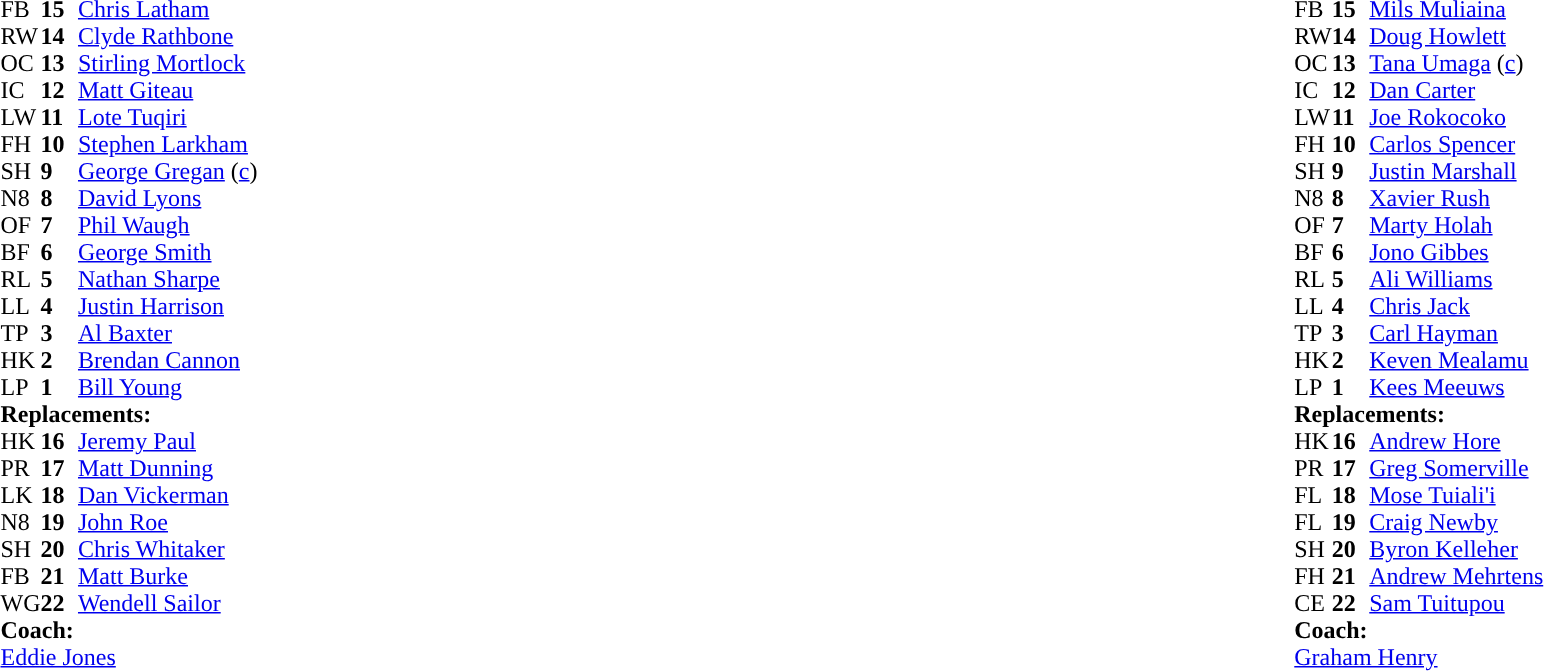<table style="width:100%">
<tr>
<td style="vertical-align:top;width:50%"><br><table cellspacing="0" cellpadding="0">
<tr>
<th width="25"></th>
<th width="25"></th>
</tr>
<tr>
<td>FB</td>
<td><strong>15</strong></td>
<td><a href='#'>Chris Latham</a></td>
</tr>
<tr>
<td>RW</td>
<td><strong>14</strong></td>
<td><a href='#'>Clyde Rathbone</a></td>
</tr>
<tr>
<td>OC</td>
<td><strong>13</strong></td>
<td><a href='#'>Stirling Mortlock</a></td>
</tr>
<tr>
<td>IC</td>
<td><strong>12</strong></td>
<td><a href='#'>Matt Giteau</a></td>
</tr>
<tr>
<td>LW</td>
<td><strong>11</strong></td>
<td><a href='#'>Lote Tuqiri</a></td>
</tr>
<tr>
<td>FH</td>
<td><strong>10</strong></td>
<td><a href='#'>Stephen Larkham</a></td>
</tr>
<tr>
<td>SH</td>
<td><strong>9</strong></td>
<td><a href='#'>George Gregan</a> (<a href='#'>c</a>)</td>
</tr>
<tr>
<td>N8</td>
<td><strong>8</strong></td>
<td><a href='#'>David Lyons</a></td>
</tr>
<tr>
<td>OF</td>
<td><strong>7</strong></td>
<td><a href='#'>Phil Waugh</a></td>
</tr>
<tr>
<td>BF</td>
<td><strong>6</strong></td>
<td><a href='#'>George Smith</a></td>
</tr>
<tr>
<td>RL</td>
<td><strong>5</strong></td>
<td><a href='#'>Nathan Sharpe</a></td>
</tr>
<tr>
<td>LL</td>
<td><strong>4</strong></td>
<td><a href='#'>Justin Harrison</a></td>
</tr>
<tr>
<td>TP</td>
<td><strong>3</strong></td>
<td><a href='#'>Al Baxter</a></td>
</tr>
<tr>
<td>HK</td>
<td><strong>2</strong></td>
<td><a href='#'>Brendan Cannon</a></td>
</tr>
<tr>
<td>LP</td>
<td><strong>1</strong></td>
<td><a href='#'>Bill Young</a></td>
</tr>
<tr>
<td colspan="3"><strong>Replacements:</strong></td>
</tr>
<tr>
<td>HK</td>
<td><strong>16</strong></td>
<td><a href='#'>Jeremy Paul</a></td>
</tr>
<tr>
<td>PR</td>
<td><strong>17</strong></td>
<td><a href='#'>Matt Dunning</a></td>
</tr>
<tr>
<td>LK</td>
<td><strong>18</strong></td>
<td><a href='#'>Dan Vickerman</a></td>
</tr>
<tr>
<td>N8</td>
<td><strong>19</strong></td>
<td><a href='#'>John Roe</a></td>
</tr>
<tr>
<td>SH</td>
<td><strong>20</strong></td>
<td><a href='#'>Chris Whitaker</a></td>
</tr>
<tr>
<td>FB</td>
<td><strong>21</strong></td>
<td><a href='#'>Matt Burke</a></td>
</tr>
<tr>
<td>WG</td>
<td><strong>22</strong></td>
<td><a href='#'>Wendell Sailor</a></td>
</tr>
<tr>
<td colspan="3"><strong>Coach:</strong></td>
</tr>
<tr>
<td colspan="3"> <a href='#'>Eddie Jones</a></td>
</tr>
</table>
</td>
<td style="vertical-align:top"></td>
<td style="vertical-align:top;width:50%"><br><table cellspacing="0" cellpadding="0" style="margin:auto">
<tr>
<th width="25"></th>
<th width="25"></th>
</tr>
<tr>
<td>FB</td>
<td><strong>15</strong></td>
<td><a href='#'>Mils Muliaina</a></td>
</tr>
<tr>
<td>RW</td>
<td><strong>14</strong></td>
<td><a href='#'>Doug Howlett</a></td>
</tr>
<tr>
<td>OC</td>
<td><strong>13</strong></td>
<td><a href='#'>Tana Umaga</a> (<a href='#'>c</a>)</td>
</tr>
<tr>
<td>IC</td>
<td><strong>12</strong></td>
<td><a href='#'>Dan Carter</a></td>
</tr>
<tr>
<td>LW</td>
<td><strong>11</strong></td>
<td><a href='#'>Joe Rokocoko</a></td>
</tr>
<tr>
<td>FH</td>
<td><strong>10</strong></td>
<td><a href='#'>Carlos Spencer</a></td>
</tr>
<tr>
<td>SH</td>
<td><strong>9</strong></td>
<td><a href='#'>Justin Marshall</a></td>
</tr>
<tr>
<td>N8</td>
<td><strong>8</strong></td>
<td><a href='#'>Xavier Rush</a></td>
</tr>
<tr>
<td>OF</td>
<td><strong>7</strong></td>
<td><a href='#'>Marty Holah</a></td>
</tr>
<tr>
<td>BF</td>
<td><strong>6</strong></td>
<td><a href='#'>Jono Gibbes</a></td>
</tr>
<tr>
<td>RL</td>
<td><strong>5</strong></td>
<td><a href='#'>Ali Williams</a></td>
</tr>
<tr>
<td>LL</td>
<td><strong>4</strong></td>
<td><a href='#'>Chris Jack</a></td>
</tr>
<tr>
<td>TP</td>
<td><strong>3</strong></td>
<td><a href='#'>Carl Hayman</a></td>
</tr>
<tr>
<td>HK</td>
<td><strong>2</strong></td>
<td><a href='#'>Keven Mealamu</a></td>
</tr>
<tr>
<td>LP</td>
<td><strong>1</strong></td>
<td><a href='#'>Kees Meeuws</a></td>
</tr>
<tr>
<td colspan="3"><strong>Replacements:</strong></td>
</tr>
<tr>
<td>HK</td>
<td><strong>16</strong></td>
<td><a href='#'>Andrew Hore</a></td>
</tr>
<tr>
<td>PR</td>
<td><strong>17</strong></td>
<td><a href='#'>Greg Somerville</a></td>
</tr>
<tr>
<td>FL</td>
<td><strong>18</strong></td>
<td><a href='#'>Mose Tuiali'i</a></td>
</tr>
<tr>
<td>FL</td>
<td><strong>19</strong></td>
<td><a href='#'>Craig Newby</a></td>
</tr>
<tr>
<td>SH</td>
<td><strong>20</strong></td>
<td><a href='#'>Byron Kelleher</a></td>
</tr>
<tr>
<td>FH</td>
<td><strong>21</strong></td>
<td><a href='#'>Andrew Mehrtens</a></td>
</tr>
<tr>
<td>CE</td>
<td><strong>22</strong></td>
<td><a href='#'>Sam Tuitupou</a></td>
</tr>
<tr>
<td colspan=3><strong>Coach:</strong></td>
</tr>
<tr>
<td colspan="3"> <a href='#'>Graham Henry</a></td>
</tr>
</table>
</td>
</tr>
</table>
